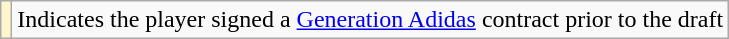<table class="wikitable plainrowheaders" border="1">
<tr>
<th scope="row" style="text-align:center; background-color:#fff6cc;"></th>
<td>Indicates the player signed a <a href='#'>Generation Adidas</a> contract prior to the draft</td>
</tr>
</table>
